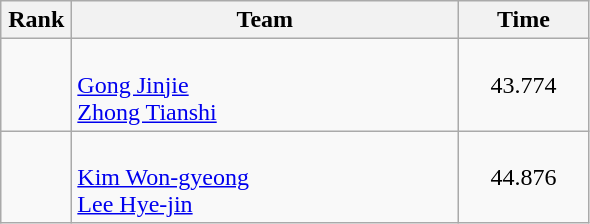<table class=wikitable style="text-align:center">
<tr>
<th width=40>Rank</th>
<th width=250>Team</th>
<th width=80>Time</th>
</tr>
<tr>
<td></td>
<td align=left><br><a href='#'>Gong Jinjie</a><br><a href='#'>Zhong Tianshi</a></td>
<td>43.774</td>
</tr>
<tr>
<td></td>
<td align=left><br><a href='#'>Kim Won-gyeong</a><br><a href='#'>Lee Hye-jin</a></td>
<td>44.876</td>
</tr>
</table>
